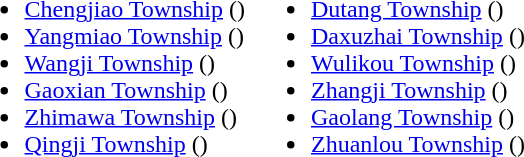<table>
<tr>
<td valign="top"><br><ul><li><a href='#'>Chengjiao Township</a> ()</li><li><a href='#'>Yangmiao Township</a> ()</li><li><a href='#'>Wangji Township</a> ()</li><li><a href='#'>Gaoxian Township</a> ()</li><li><a href='#'>Zhimawa Township</a> ()</li><li><a href='#'>Qingji Township</a> ()</li></ul></td>
<td valign="top"><br><ul><li><a href='#'>Dutang Township</a> ()</li><li><a href='#'>Daxuzhai Township</a> ()</li><li><a href='#'>Wulikou Township</a> ()</li><li><a href='#'>Zhangji Township</a> ()</li><li><a href='#'>Gaolang Township</a> ()</li><li><a href='#'>Zhuanlou Township</a> ()</li></ul></td>
</tr>
</table>
